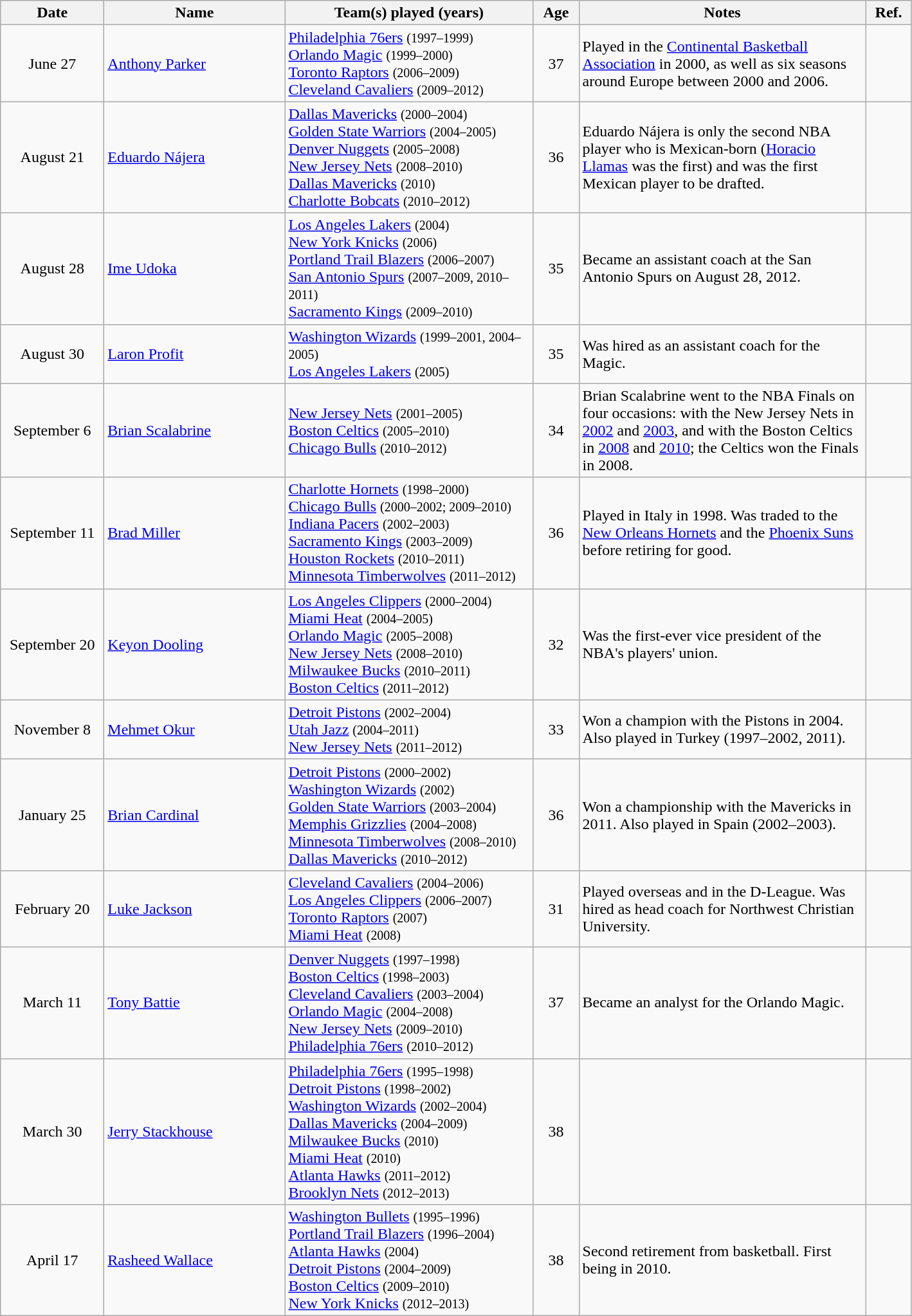<table class="wikitable">
<tr>
<th style="width:100px">Date</th>
<th style="width:180px">Name</th>
<th style="width:250px">Team(s) played (years)</th>
<th style="width:40px">Age</th>
<th style="width:290px">Notes</th>
<th style="width:40px">Ref.</th>
</tr>
<tr>
<td align=center>June 27</td>
<td><a href='#'>Anthony Parker</a></td>
<td><a href='#'>Philadelphia 76ers</a> <small>(1997–1999)</small><br><a href='#'>Orlando Magic</a> <small>(1999–2000)</small><br><a href='#'>Toronto Raptors</a> <small>(2006–2009)</small><br><a href='#'>Cleveland Cavaliers</a> <small>(2009–2012)</small></td>
<td align=center>37</td>
<td>Played in the <a href='#'>Continental Basketball Association</a> in 2000, as well as six seasons around Europe between 2000 and 2006.</td>
<td align=center></td>
</tr>
<tr>
<td align=center>August 21</td>
<td><a href='#'>Eduardo Nájera</a></td>
<td><a href='#'>Dallas Mavericks</a> <small>(2000–2004)</small><br><a href='#'>Golden State Warriors</a> <small>(2004–2005)</small><br><a href='#'>Denver Nuggets</a> <small>(2005–2008)</small><br><a href='#'>New Jersey Nets</a> <small>(2008–2010)</small><br><a href='#'>Dallas Mavericks</a> <small>(2010)</small><br><a href='#'>Charlotte Bobcats</a> <small>(2010–2012)</small></td>
<td align=center>36</td>
<td>Eduardo Nájera is only the second NBA player who is Mexican-born (<a href='#'>Horacio Llamas</a> was the first) and was the first Mexican player to be drafted.</td>
<td align=center></td>
</tr>
<tr>
<td align=center>August 28</td>
<td><a href='#'>Ime Udoka</a></td>
<td><a href='#'>Los Angeles Lakers</a> <small> (2004)</small><br><a href='#'>New York Knicks</a> <small> (2006)</small><br><a href='#'>Portland Trail Blazers</a> <small> (2006–2007)</small><br><a href='#'>San Antonio Spurs</a> <small> (2007–2009, 2010–2011)</small><br><a href='#'>Sacramento Kings</a> <small> (2009–2010)</small><br></td>
<td align=center>35</td>
<td>Became an assistant coach at the San Antonio Spurs on August 28, 2012.</td>
<td align=center></td>
</tr>
<tr>
<td align=center>August 30</td>
<td><a href='#'>Laron Profit</a></td>
<td><a href='#'>Washington Wizards</a> <small>(1999–2001, 2004–2005)</small><br><a href='#'>Los Angeles Lakers</a> <small>(2005)</small></td>
<td align=center>35</td>
<td>Was hired as an assistant coach for the Magic.</td>
<td align=center></td>
</tr>
<tr>
<td align=center>September 6</td>
<td><a href='#'>Brian Scalabrine</a></td>
<td><a href='#'>New Jersey Nets</a> <small>(2001–2005)</small><br><a href='#'>Boston Celtics</a> <small>(2005–2010)</small><br><a href='#'>Chicago Bulls</a> <small>(2010–2012)</small></td>
<td align=center>34</td>
<td>Brian Scalabrine went to the NBA Finals on four occasions: with the New Jersey Nets in <a href='#'>2002</a> and <a href='#'>2003</a>, and with the Boston Celtics in <a href='#'>2008</a> and <a href='#'>2010</a>; the Celtics won the Finals in 2008.</td>
<td align=center></td>
</tr>
<tr>
<td align=center>September 11</td>
<td><a href='#'>Brad Miller</a></td>
<td><a href='#'>Charlotte Hornets</a> <small>(1998–2000)</small><br><a href='#'>Chicago Bulls</a> <small>(2000–2002; 2009–2010)</small><br><a href='#'>Indiana Pacers</a> <small>(2002–2003)</small><br><a href='#'>Sacramento Kings</a> <small>(2003–2009)</small><br><a href='#'>Houston Rockets</a> <small>(2010–2011)</small><br><a href='#'>Minnesota Timberwolves</a> <small>(2011–2012)</small></td>
<td align=center>36</td>
<td>Played in Italy in 1998. Was traded to the <a href='#'>New Orleans Hornets</a> and the <a href='#'>Phoenix Suns</a> before retiring for good.</td>
<td align=center></td>
</tr>
<tr>
<td align=center>September 20</td>
<td><a href='#'>Keyon Dooling</a></td>
<td><a href='#'>Los Angeles Clippers</a> <small>(2000–2004)</small><br><a href='#'>Miami Heat</a> <small>(2004–2005)</small><br><a href='#'>Orlando Magic</a> <small>(2005–2008)</small><br><a href='#'>New Jersey Nets</a> <small>(2008–2010)</small><br><a href='#'>Milwaukee Bucks</a> <small>(2010–2011)</small><br><a href='#'>Boston Celtics</a> <small>(2011–2012)</small></td>
<td align=center>32</td>
<td>Was the first-ever vice president of the NBA's players' union.</td>
<td align=center></td>
</tr>
<tr>
<td align=center>November 8</td>
<td><a href='#'>Mehmet Okur</a></td>
<td><a href='#'>Detroit Pistons</a> <small>(2002–2004)</small><br><a href='#'>Utah Jazz</a> <small>(2004–2011)</small><br><a href='#'>New Jersey Nets</a> <small>(2011–2012)</small></td>
<td align=center>33</td>
<td>Won a champion with the Pistons in 2004. Also played in Turkey (1997–2002, 2011).</td>
<td align=center></td>
</tr>
<tr>
<td align=center>January 25</td>
<td><a href='#'>Brian Cardinal</a></td>
<td><a href='#'>Detroit Pistons</a> <small>(2000–2002)</small><br><a href='#'>Washington Wizards</a> <small>(2002)</small><br><a href='#'>Golden State Warriors</a> <small>(2003–2004)</small><br><a href='#'>Memphis Grizzlies</a> <small>(2004–2008)</small><br><a href='#'>Minnesota Timberwolves</a> <small>(2008–2010)</small><br><a href='#'>Dallas Mavericks</a> <small>(2010–2012)</small></td>
<td align=center>36</td>
<td>Won a championship with the Mavericks in 2011. Also played in Spain (2002–2003).</td>
<td align=center></td>
</tr>
<tr>
<td align=center>February 20</td>
<td><a href='#'>Luke Jackson</a></td>
<td><a href='#'>Cleveland Cavaliers</a> <small>(2004–2006)</small><br><a href='#'>Los Angeles Clippers</a> <small>(2006–2007)</small><br><a href='#'>Toronto Raptors</a> <small>(2007)</small><br><a href='#'>Miami Heat</a> <small>(2008)</small></td>
<td align=center>31</td>
<td>Played overseas and in the D-League. Was hired as head coach for Northwest Christian University.</td>
<td align=center></td>
</tr>
<tr>
<td align=center>March 11</td>
<td><a href='#'>Tony Battie</a></td>
<td><a href='#'>Denver Nuggets</a> <small>(1997–1998)</small><br><a href='#'>Boston Celtics</a> <small>(1998–2003)</small><br><a href='#'>Cleveland Cavaliers</a> <small>(2003–2004)</small><br><a href='#'>Orlando Magic</a> <small>(2004–2008)</small><br><a href='#'>New Jersey Nets</a> <small>(2009–2010)</small><br><a href='#'>Philadelphia 76ers</a> <small>(2010–2012)</small></td>
<td align=center>37</td>
<td>Became an analyst for the Orlando Magic.</td>
<td align=center></td>
</tr>
<tr>
<td align=center>March 30</td>
<td><a href='#'>Jerry Stackhouse</a></td>
<td><a href='#'>Philadelphia 76ers</a> <small>(1995–1998)</small><br><a href='#'>Detroit Pistons</a> <small>(1998–2002)</small><br><a href='#'>Washington Wizards</a> <small>(2002–2004)</small><br><a href='#'>Dallas Mavericks</a> <small>(2004–2009)</small><br><a href='#'>Milwaukee Bucks</a> <small>(2010)</small><br><a href='#'>Miami Heat</a> <small>(2010)</small><br><a href='#'>Atlanta Hawks</a> <small>(2011–2012)</small><br><a href='#'>Brooklyn Nets</a> <small>(2012–2013)</small></td>
<td align=center>38</td>
<td></td>
<td align=center></td>
</tr>
<tr>
<td align=center>April 17</td>
<td><a href='#'>Rasheed Wallace</a></td>
<td><a href='#'>Washington Bullets</a> <small>(1995–1996)</small><br><a href='#'>Portland Trail Blazers</a> <small>(1996–2004)</small><br><a href='#'>Atlanta Hawks</a> <small>(2004)</small><br><a href='#'>Detroit Pistons</a> <small>(2004–2009)</small><br><a href='#'>Boston Celtics</a> <small>(2009–2010)</small><br><a href='#'>New York Knicks</a> <small>(2012–2013)</small></td>
<td align=center>38</td>
<td>Second retirement from basketball. First being in 2010.</td>
<td align=center></td>
</tr>
</table>
